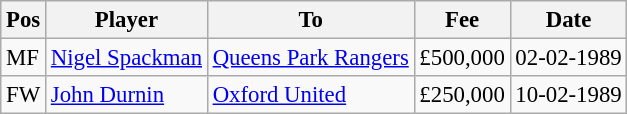<table class="wikitable" style="text-align:center; font-size:95%; text-align:left">
<tr>
<th><strong>Pos</strong></th>
<th><strong>Player</strong></th>
<th><strong>To</strong></th>
<th><strong>Fee</strong></th>
<th>Date</th>
</tr>
<tr --->
<td>MF</td>
<td> <a href='#'>Nigel Spackman</a></td>
<td> <a href='#'>Queens Park Rangers</a></td>
<td>£500,000</td>
<td>02-02-1989</td>
</tr>
<tr --->
<td>FW</td>
<td> <a href='#'>John Durnin</a></td>
<td> <a href='#'>Oxford United</a></td>
<td>£250,000</td>
<td>10-02-1989</td>
</tr>
</table>
